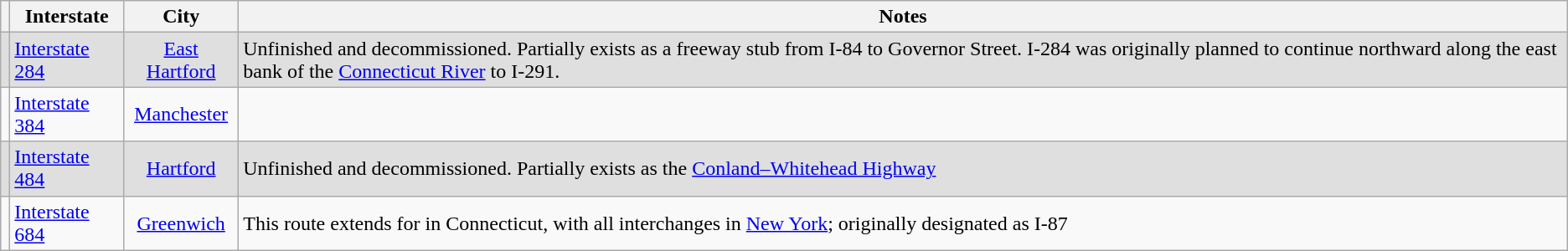<table class="wikitable">
<tr>
<th></th>
<th>Interstate</th>
<th>City</th>
<th>Notes</th>
</tr>
<tr bgcolor=dfdfdf>
<td></td>
<td><a href='#'>Interstate 284</a></td>
<td style="text-align:center;"><a href='#'>East Hartford</a></td>
<td>Unfinished and decommissioned. Partially exists as a freeway stub from I-84 to Governor Street. I-284 was originally planned to continue northward along the east bank of the <a href='#'>Connecticut River</a> to I-291.</td>
</tr>
<tr>
<td></td>
<td><a href='#'>Interstate 384</a></td>
<td style="text-align:center;"><a href='#'>Manchester</a></td>
<td></td>
</tr>
<tr bgcolor=dfdfdf>
<td></td>
<td><a href='#'>Interstate 484</a></td>
<td style="text-align:center;"><a href='#'>Hartford</a></td>
<td>Unfinished and decommissioned. Partially exists as the <a href='#'>Conland–Whitehead Highway</a></td>
</tr>
<tr>
<td></td>
<td><a href='#'>Interstate 684</a></td>
<td style="text-align:center;"><a href='#'>Greenwich</a></td>
<td>This route extends for  in Connecticut, with all interchanges in <a href='#'>New York</a>; originally designated as I-87</td>
</tr>
</table>
